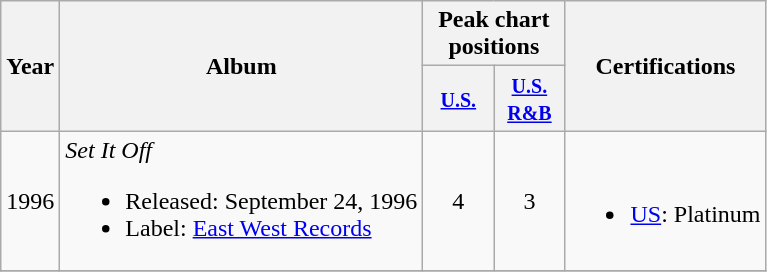<table class="wikitable">
<tr>
<th rowspan="2">Year</th>
<th rowspan="2">Album</th>
<th colspan="2">Peak chart positions</th>
<th rowspan="2">Certifications</th>
</tr>
<tr>
<th width=40><small><a href='#'>U.S.</a></small></th>
<th width=40><small><a href='#'>U.S. R&B</a></small></th>
</tr>
<tr>
<td>1996</td>
<td><em>Set It Off</em><br><ul><li>Released: September 24, 1996</li><li>Label: <a href='#'>East West Records</a></li></ul></td>
<td align="center">4</td>
<td align="center">3</td>
<td><br><ul><li><a href='#'>US</a>: Platinum</li></ul></td>
</tr>
<tr>
</tr>
</table>
